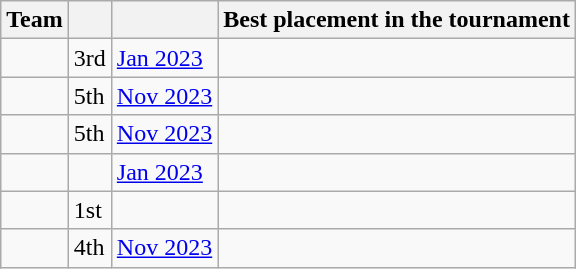<table class="wikitable sortable">
<tr>
<th>Team</th>
<th></th>
<th></th>
<th>Best placement in the tournament</th>
</tr>
<tr>
<td></td>
<td>3rd</td>
<td><a href='#'>Jan 2023</a></td>
<td></td>
</tr>
<tr>
<td></td>
<td>5th</td>
<td><a href='#'>Nov 2023</a></td>
<td></td>
</tr>
<tr>
<td></td>
<td>5th</td>
<td><a href='#'>Nov 2023</a></td>
<td></td>
</tr>
<tr>
<td></td>
<td></td>
<td><a href='#'>Jan 2023</a></td>
<td></td>
</tr>
<tr>
<td></td>
<td>1st</td>
<td></td>
<td></td>
</tr>
<tr>
<td></td>
<td>4th</td>
<td><a href='#'>Nov 2023</a></td>
<td></td>
</tr>
</table>
